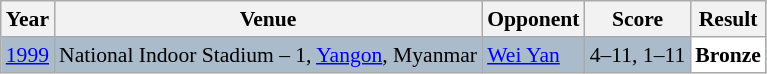<table class="sortable wikitable" style="font-size: 90%;">
<tr>
<th>Year</th>
<th>Venue</th>
<th>Opponent</th>
<th>Score</th>
<th>Result</th>
</tr>
<tr style="background:#AABBCC">
<td align="center"><a href='#'>1999</a></td>
<td align="left">National Indoor Stadium – 1, <a href='#'>Yangon</a>, Myanmar</td>
<td align="left"> <a href='#'>Wei Yan</a></td>
<td align="left">4–11, 1–11</td>
<td style="text-align:left; background:white"> <strong>Bronze</strong></td>
</tr>
</table>
